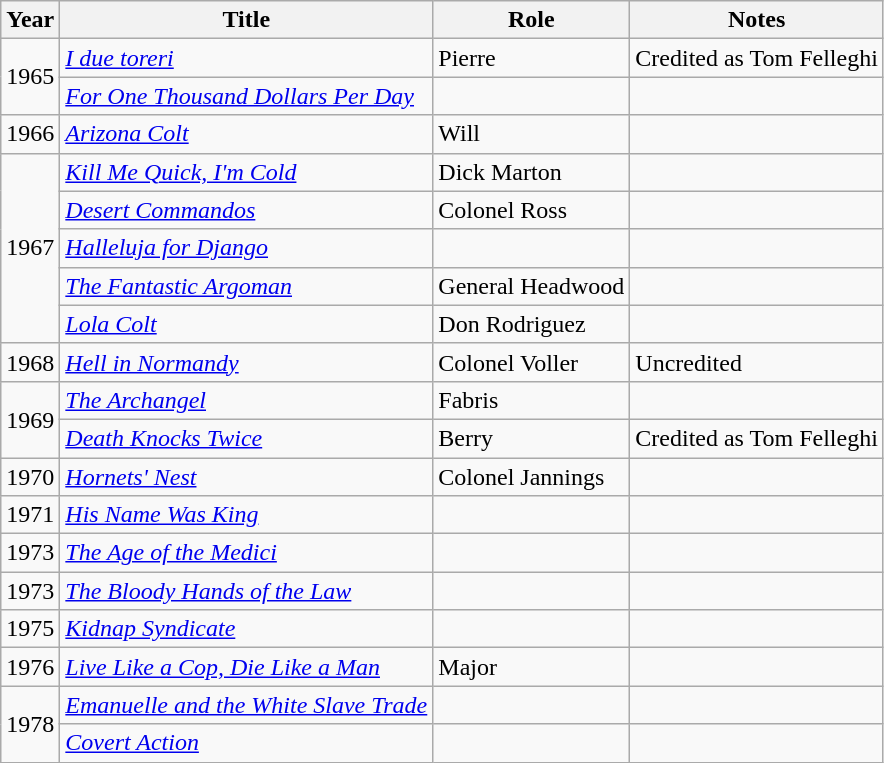<table class="wikitable sortable">
<tr>
<th>Year</th>
<th>Title</th>
<th>Role</th>
<th class="unsortable">Notes</th>
</tr>
<tr>
<td rowspan=2>1965</td>
<td><em><a href='#'>I due toreri</a></em></td>
<td>Pierre</td>
<td>Credited as Tom Felleghi</td>
</tr>
<tr>
<td><em><a href='#'>For One Thousand Dollars Per Day</a></em></td>
<td></td>
<td></td>
</tr>
<tr>
<td>1966</td>
<td><em><a href='#'>Arizona Colt</a></em></td>
<td>Will</td>
<td></td>
</tr>
<tr>
<td rowspan=5>1967</td>
<td><em><a href='#'>Kill Me Quick, I'm Cold</a></em></td>
<td>Dick Marton</td>
<td></td>
</tr>
<tr>
<td><em><a href='#'>Desert Commandos</a></em></td>
<td>Colonel Ross</td>
<td></td>
</tr>
<tr>
<td><em><a href='#'>Halleluja for Django</a></em></td>
<td></td>
<td></td>
</tr>
<tr>
<td><em><a href='#'>The Fantastic Argoman</a></em></td>
<td>General Headwood</td>
<td></td>
</tr>
<tr>
<td><em><a href='#'>Lola Colt</a></em></td>
<td>Don Rodriguez</td>
<td></td>
</tr>
<tr>
<td>1968</td>
<td><em><a href='#'>Hell in Normandy</a></em></td>
<td>Colonel Voller</td>
<td>Uncredited</td>
</tr>
<tr>
<td rowspan=2>1969</td>
<td><em><a href='#'>The Archangel</a></em></td>
<td>Fabris</td>
<td></td>
</tr>
<tr>
<td><em><a href='#'>Death Knocks Twice</a></em></td>
<td>Berry</td>
<td>Credited as Tom Felleghi</td>
</tr>
<tr>
<td>1970</td>
<td><em><a href='#'>Hornets' Nest</a></em></td>
<td>Colonel Jannings</td>
<td></td>
</tr>
<tr>
<td>1971</td>
<td><em><a href='#'>His Name Was King</a></em></td>
<td></td>
<td></td>
</tr>
<tr>
<td>1973</td>
<td><em><a href='#'>The Age of the Medici</a></em></td>
<td></td>
<td></td>
</tr>
<tr>
<td>1973</td>
<td><em><a href='#'>The Bloody Hands of the Law</a></em></td>
<td></td>
<td></td>
</tr>
<tr>
<td>1975</td>
<td><em><a href='#'>Kidnap Syndicate</a></em></td>
<td></td>
<td></td>
</tr>
<tr>
<td>1976</td>
<td><em><a href='#'>Live Like a Cop, Die Like a Man</a></em></td>
<td>Major</td>
<td></td>
</tr>
<tr>
<td rowspan=2>1978</td>
<td><em><a href='#'>Emanuelle and the White Slave Trade</a></em></td>
<td></td>
<td></td>
</tr>
<tr>
<td><em><a href='#'>Covert Action</a></em></td>
<td></td>
<td></td>
</tr>
</table>
